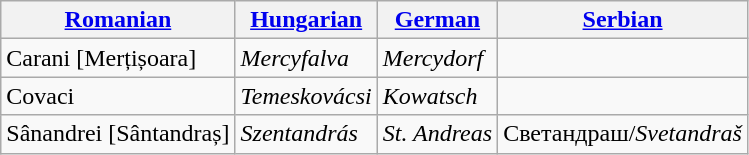<table class="wikitable">
<tr>
<th><a href='#'>Romanian</a></th>
<th><a href='#'>Hungarian</a></th>
<th><a href='#'>German</a></th>
<th><a href='#'>Serbian</a></th>
</tr>
<tr>
<td>Carani [Merțișoara]</td>
<td><em>Mercyfalva</em></td>
<td><em>Mercydorf</em></td>
<td></td>
</tr>
<tr>
<td>Covaci</td>
<td><em>Temeskovácsi</em></td>
<td><em>Kowatsch</em></td>
<td></td>
</tr>
<tr>
<td>Sânandrei [Sântandraș]</td>
<td><em>Szentandrás</em></td>
<td><em>St. Andreas</em></td>
<td>Светандраш/<em>Svetandraš</em></td>
</tr>
</table>
